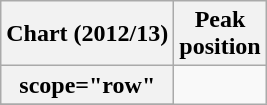<table class="wikitable sortable plainrowheaders">
<tr>
<th scope="col">Chart (2012/13)</th>
<th scope="col">Peak<br>position</th>
</tr>
<tr>
<th>scope="row"</th>
</tr>
<tr>
</tr>
</table>
